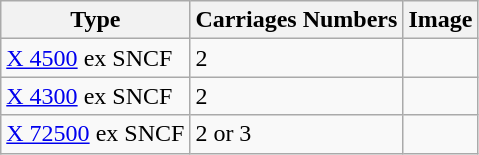<table class="wikitable">
<tr>
<th>Type</th>
<th>Carriages Numbers</th>
<th>Image</th>
</tr>
<tr>
<td><a href='#'>X 4500</a> ex SNCF</td>
<td>2</td>
<td></td>
</tr>
<tr>
<td><a href='#'>X 4300</a> ex SNCF</td>
<td>2</td>
<td></td>
</tr>
<tr>
<td><a href='#'>X 72500</a> ex SNCF</td>
<td>2 or 3</td>
<td></td>
</tr>
</table>
